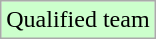<table class="wikitable">
<tr width=10px bgcolor=ccffcc>
<td>Qualified team</td>
</tr>
</table>
